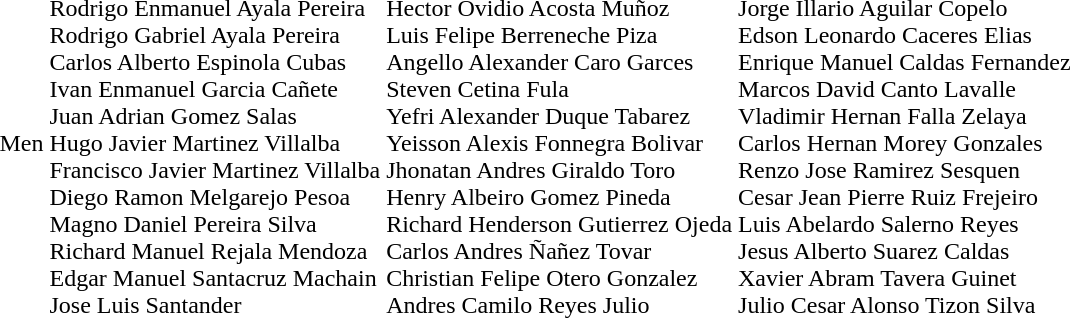<table>
<tr>
<td>Men</td>
<td><br>Rodrigo Enmanuel Ayala Pereira<br>Rodrigo Gabriel Ayala Pereira<br>Carlos Alberto Espinola Cubas<br>Ivan Enmanuel Garcia Cañete<br>Juan Adrian Gomez Salas<br>Hugo Javier Martinez Villalba<br>Francisco Javier Martinez Villalba<br>Diego Ramon Melgarejo Pesoa<br>Magno Daniel Pereira Silva<br>Richard Manuel Rejala Mendoza<br>Edgar Manuel Santacruz Machain<br>Jose Luis Santander</td>
<td><br>Hector Ovidio Acosta Muñoz<br>Luis Felipe Berreneche Piza<br>Angello Alexander Caro Garces<br>Steven Cetina Fula<br>Yefri Alexander Duque Tabarez<br>Yeisson Alexis Fonnegra Bolivar<br>Jhonatan Andres Giraldo Toro<br>Henry Albeiro Gomez Pineda<br>Richard Henderson Gutierrez Ojeda<br>Carlos Andres Ñañez Tovar<br>Christian Felipe Otero Gonzalez<br>Andres Camilo Reyes Julio</td>
<td><br>Jorge Illario Aguilar Copelo<br>Edson Leonardo Caceres Elias<br>Enrique Manuel Caldas Fernandez<br>Marcos David Canto Lavalle<br>Vladimir Hernan Falla Zelaya<br>Carlos Hernan Morey Gonzales<br>Renzo Jose Ramirez Sesquen<br>Cesar Jean Pierre Ruiz Frejeiro<br>Luis Abelardo Salerno Reyes<br>Jesus Alberto Suarez Caldas<br>Xavier Abram Tavera Guinet<br>Julio Cesar Alonso Tizon Silva</td>
</tr>
</table>
